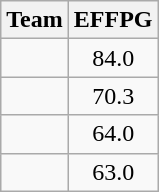<table class=wikitable>
<tr>
<th>Team</th>
<th>EFFPG</th>
</tr>
<tr>
<td></td>
<td align=center>84.0</td>
</tr>
<tr>
<td></td>
<td align=center>70.3</td>
</tr>
<tr>
<td></td>
<td align=center>64.0</td>
</tr>
<tr>
<td></td>
<td align=center>63.0</td>
</tr>
</table>
